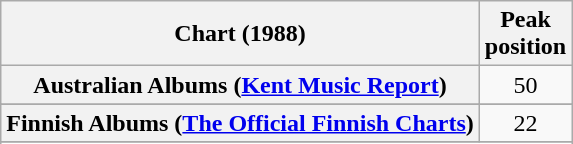<table class="wikitable sortable plainrowheaders" style="text-align:center">
<tr>
<th scope="col">Chart (1988)</th>
<th scope="col">Peak<br>position</th>
</tr>
<tr>
<th scope=row>Australian Albums (<a href='#'>Kent Music Report</a>)</th>
<td align="center">50</td>
</tr>
<tr>
</tr>
<tr>
</tr>
<tr>
<th scope="row">Finnish Albums (<a href='#'>The Official Finnish Charts</a>)</th>
<td align="center">22</td>
</tr>
<tr>
</tr>
<tr>
</tr>
<tr>
</tr>
<tr>
</tr>
<tr>
</tr>
<tr>
</tr>
</table>
